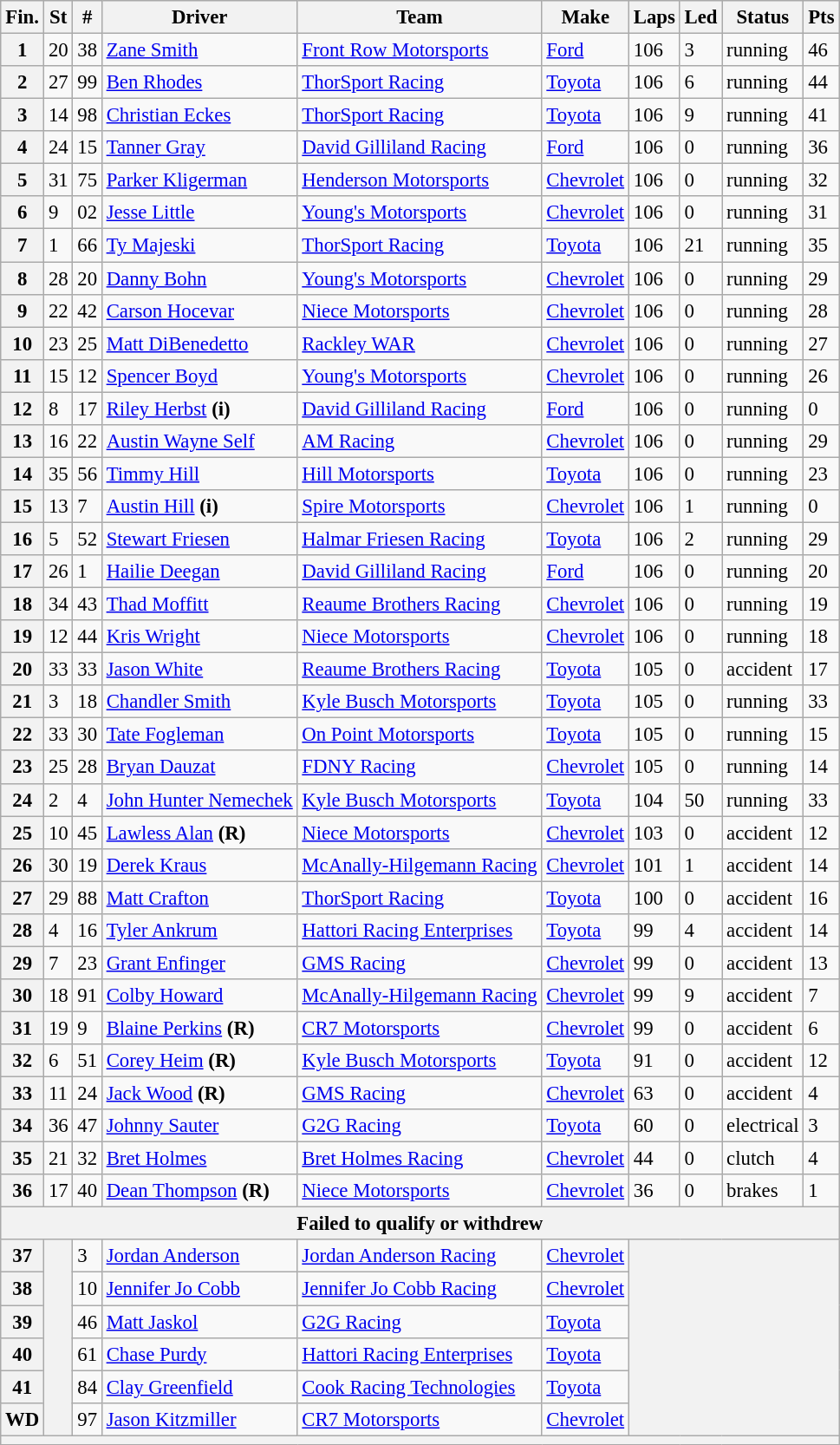<table class="wikitable" style="font-size:95%">
<tr>
<th>Fin.</th>
<th>St</th>
<th>#</th>
<th>Driver</th>
<th>Team</th>
<th>Make</th>
<th>Laps</th>
<th>Led</th>
<th>Status</th>
<th>Pts</th>
</tr>
<tr>
<th>1</th>
<td>20</td>
<td>38</td>
<td><a href='#'>Zane Smith</a></td>
<td><a href='#'>Front Row Motorsports</a></td>
<td><a href='#'>Ford</a></td>
<td>106</td>
<td>3</td>
<td>running</td>
<td>46</td>
</tr>
<tr>
<th>2</th>
<td>27</td>
<td>99</td>
<td><a href='#'>Ben Rhodes</a></td>
<td><a href='#'>ThorSport Racing</a></td>
<td><a href='#'>Toyota</a></td>
<td>106</td>
<td>6</td>
<td>running</td>
<td>44</td>
</tr>
<tr>
<th>3</th>
<td>14</td>
<td>98</td>
<td><a href='#'>Christian Eckes</a></td>
<td><a href='#'>ThorSport Racing</a></td>
<td><a href='#'>Toyota</a></td>
<td>106</td>
<td>9</td>
<td>running</td>
<td>41</td>
</tr>
<tr>
<th>4</th>
<td>24</td>
<td>15</td>
<td><a href='#'>Tanner Gray</a></td>
<td><a href='#'>David Gilliland Racing</a></td>
<td><a href='#'>Ford</a></td>
<td>106</td>
<td>0</td>
<td>running</td>
<td>36</td>
</tr>
<tr>
<th>5</th>
<td>31</td>
<td>75</td>
<td><a href='#'>Parker Kligerman</a></td>
<td><a href='#'>Henderson Motorsports</a></td>
<td><a href='#'>Chevrolet</a></td>
<td>106</td>
<td>0</td>
<td>running</td>
<td>32</td>
</tr>
<tr>
<th>6</th>
<td>9</td>
<td>02</td>
<td><a href='#'>Jesse Little</a></td>
<td><a href='#'>Young's Motorsports</a></td>
<td><a href='#'>Chevrolet</a></td>
<td>106</td>
<td>0</td>
<td>running</td>
<td>31</td>
</tr>
<tr>
<th>7</th>
<td>1</td>
<td>66</td>
<td><a href='#'>Ty Majeski</a></td>
<td><a href='#'>ThorSport Racing</a></td>
<td><a href='#'>Toyota</a></td>
<td>106</td>
<td>21</td>
<td>running</td>
<td>35</td>
</tr>
<tr>
<th>8</th>
<td>28</td>
<td>20</td>
<td><a href='#'>Danny Bohn</a></td>
<td><a href='#'>Young's Motorsports</a></td>
<td><a href='#'>Chevrolet</a></td>
<td>106</td>
<td>0</td>
<td>running</td>
<td>29</td>
</tr>
<tr>
<th>9</th>
<td>22</td>
<td>42</td>
<td><a href='#'>Carson Hocevar</a></td>
<td><a href='#'>Niece Motorsports</a></td>
<td><a href='#'>Chevrolet</a></td>
<td>106</td>
<td>0</td>
<td>running</td>
<td>28</td>
</tr>
<tr>
<th>10</th>
<td>23</td>
<td>25</td>
<td><a href='#'>Matt DiBenedetto</a></td>
<td><a href='#'>Rackley WAR</a></td>
<td><a href='#'>Chevrolet</a></td>
<td>106</td>
<td>0</td>
<td>running</td>
<td>27</td>
</tr>
<tr>
<th>11</th>
<td>15</td>
<td>12</td>
<td><a href='#'>Spencer Boyd</a></td>
<td><a href='#'>Young's Motorsports</a></td>
<td><a href='#'>Chevrolet</a></td>
<td>106</td>
<td>0</td>
<td>running</td>
<td>26</td>
</tr>
<tr>
<th>12</th>
<td>8</td>
<td>17</td>
<td><a href='#'>Riley Herbst</a> <strong>(i)</strong></td>
<td><a href='#'>David Gilliland Racing</a></td>
<td><a href='#'>Ford</a></td>
<td>106</td>
<td>0</td>
<td>running</td>
<td>0</td>
</tr>
<tr>
<th>13</th>
<td>16</td>
<td>22</td>
<td><a href='#'>Austin Wayne Self</a></td>
<td><a href='#'>AM Racing</a></td>
<td><a href='#'>Chevrolet</a></td>
<td>106</td>
<td>0</td>
<td>running</td>
<td>29</td>
</tr>
<tr>
<th>14</th>
<td>35</td>
<td>56</td>
<td><a href='#'>Timmy Hill</a></td>
<td><a href='#'>Hill Motorsports</a></td>
<td><a href='#'>Toyota</a></td>
<td>106</td>
<td>0</td>
<td>running</td>
<td>23</td>
</tr>
<tr>
<th>15</th>
<td>13</td>
<td>7</td>
<td><a href='#'>Austin Hill</a> <strong>(i)</strong></td>
<td><a href='#'>Spire Motorsports</a></td>
<td><a href='#'>Chevrolet</a></td>
<td>106</td>
<td>1</td>
<td>running</td>
<td>0</td>
</tr>
<tr>
<th>16</th>
<td>5</td>
<td>52</td>
<td><a href='#'>Stewart Friesen</a></td>
<td><a href='#'>Halmar Friesen Racing</a></td>
<td><a href='#'>Toyota</a></td>
<td>106</td>
<td>2</td>
<td>running</td>
<td>29</td>
</tr>
<tr>
<th>17</th>
<td>26</td>
<td>1</td>
<td><a href='#'>Hailie Deegan</a></td>
<td><a href='#'>David Gilliland Racing</a></td>
<td><a href='#'>Ford</a></td>
<td>106</td>
<td>0</td>
<td>running</td>
<td>20</td>
</tr>
<tr>
<th>18</th>
<td>34</td>
<td>43</td>
<td><a href='#'>Thad Moffitt</a></td>
<td><a href='#'>Reaume Brothers Racing</a></td>
<td><a href='#'>Chevrolet</a></td>
<td>106</td>
<td>0</td>
<td>running</td>
<td>19</td>
</tr>
<tr>
<th>19</th>
<td>12</td>
<td>44</td>
<td><a href='#'>Kris Wright</a></td>
<td><a href='#'>Niece Motorsports</a></td>
<td><a href='#'>Chevrolet</a></td>
<td>106</td>
<td>0</td>
<td>running</td>
<td>18</td>
</tr>
<tr>
<th>20</th>
<td>33</td>
<td>33</td>
<td><a href='#'>Jason White</a></td>
<td><a href='#'>Reaume Brothers Racing</a></td>
<td><a href='#'>Toyota</a></td>
<td>105</td>
<td>0</td>
<td>accident</td>
<td>17</td>
</tr>
<tr>
<th>21</th>
<td>3</td>
<td>18</td>
<td><a href='#'>Chandler Smith</a></td>
<td><a href='#'>Kyle Busch Motorsports</a></td>
<td><a href='#'>Toyota</a></td>
<td>105</td>
<td>0</td>
<td>running</td>
<td>33</td>
</tr>
<tr>
<th>22</th>
<td>33</td>
<td>30</td>
<td><a href='#'>Tate Fogleman</a></td>
<td><a href='#'>On Point Motorsports</a></td>
<td><a href='#'>Toyota</a></td>
<td>105</td>
<td>0</td>
<td>running</td>
<td>15</td>
</tr>
<tr>
<th>23</th>
<td>25</td>
<td>28</td>
<td><a href='#'>Bryan Dauzat</a></td>
<td><a href='#'>FDNY Racing</a></td>
<td><a href='#'>Chevrolet</a></td>
<td>105</td>
<td>0</td>
<td>running</td>
<td>14</td>
</tr>
<tr>
<th>24</th>
<td>2</td>
<td>4</td>
<td><a href='#'>John Hunter Nemechek</a></td>
<td><a href='#'>Kyle Busch Motorsports</a></td>
<td><a href='#'>Toyota</a></td>
<td>104</td>
<td>50</td>
<td>running</td>
<td>33</td>
</tr>
<tr>
<th>25</th>
<td>10</td>
<td>45</td>
<td><a href='#'>Lawless Alan</a> <strong>(R)</strong></td>
<td><a href='#'>Niece Motorsports</a></td>
<td><a href='#'>Chevrolet</a></td>
<td>103</td>
<td>0</td>
<td>accident</td>
<td>12</td>
</tr>
<tr>
<th>26</th>
<td>30</td>
<td>19</td>
<td><a href='#'>Derek Kraus</a></td>
<td><a href='#'>McAnally-Hilgemann Racing</a></td>
<td><a href='#'>Chevrolet</a></td>
<td>101</td>
<td>1</td>
<td>accident</td>
<td>14</td>
</tr>
<tr>
<th>27</th>
<td>29</td>
<td>88</td>
<td><a href='#'>Matt Crafton</a></td>
<td><a href='#'>ThorSport Racing</a></td>
<td><a href='#'>Toyota</a></td>
<td>100</td>
<td>0</td>
<td>accident</td>
<td>16</td>
</tr>
<tr>
<th>28</th>
<td>4</td>
<td>16</td>
<td><a href='#'>Tyler Ankrum</a></td>
<td><a href='#'>Hattori Racing Enterprises</a></td>
<td><a href='#'>Toyota</a></td>
<td>99</td>
<td>4</td>
<td>accident</td>
<td>14</td>
</tr>
<tr>
<th>29</th>
<td>7</td>
<td>23</td>
<td><a href='#'>Grant Enfinger</a></td>
<td><a href='#'>GMS Racing</a></td>
<td><a href='#'>Chevrolet</a></td>
<td>99</td>
<td>0</td>
<td>accident</td>
<td>13</td>
</tr>
<tr>
<th>30</th>
<td>18</td>
<td>91</td>
<td><a href='#'>Colby Howard</a></td>
<td><a href='#'>McAnally-Hilgemann Racing</a></td>
<td><a href='#'>Chevrolet</a></td>
<td>99</td>
<td>9</td>
<td>accident</td>
<td>7</td>
</tr>
<tr>
<th>31</th>
<td>19</td>
<td>9</td>
<td><a href='#'>Blaine Perkins</a> <strong>(R)</strong></td>
<td><a href='#'>CR7 Motorsports</a></td>
<td><a href='#'>Chevrolet</a></td>
<td>99</td>
<td>0</td>
<td>accident</td>
<td>6</td>
</tr>
<tr>
<th>32</th>
<td>6</td>
<td>51</td>
<td><a href='#'>Corey Heim</a> <strong>(R)</strong></td>
<td><a href='#'>Kyle Busch Motorsports</a></td>
<td><a href='#'>Toyota</a></td>
<td>91</td>
<td>0</td>
<td>accident</td>
<td>12</td>
</tr>
<tr>
<th>33</th>
<td>11</td>
<td>24</td>
<td><a href='#'>Jack Wood</a> <strong>(R)</strong></td>
<td><a href='#'>GMS Racing</a></td>
<td><a href='#'>Chevrolet</a></td>
<td>63</td>
<td>0</td>
<td>accident</td>
<td>4</td>
</tr>
<tr>
<th>34</th>
<td>36</td>
<td>47</td>
<td><a href='#'>Johnny Sauter</a></td>
<td><a href='#'>G2G Racing</a></td>
<td><a href='#'>Toyota</a></td>
<td>60</td>
<td>0</td>
<td>electrical</td>
<td>3</td>
</tr>
<tr>
<th>35</th>
<td>21</td>
<td>32</td>
<td><a href='#'>Bret Holmes</a></td>
<td><a href='#'>Bret Holmes Racing</a></td>
<td><a href='#'>Chevrolet</a></td>
<td>44</td>
<td>0</td>
<td>clutch</td>
<td>4</td>
</tr>
<tr>
<th>36</th>
<td>17</td>
<td>40</td>
<td><a href='#'>Dean Thompson</a> <strong>(R)</strong></td>
<td><a href='#'>Niece Motorsports</a></td>
<td><a href='#'>Chevrolet</a></td>
<td>36</td>
<td>0</td>
<td>brakes</td>
<td>1</td>
</tr>
<tr>
<th colspan="10">Failed to qualify or withdrew</th>
</tr>
<tr>
<th>37</th>
<th rowspan="6"></th>
<td>3</td>
<td><a href='#'>Jordan Anderson</a></td>
<td><a href='#'>Jordan Anderson Racing</a></td>
<td><a href='#'>Chevrolet</a></td>
<th colspan="4" rowspan="6"></th>
</tr>
<tr>
<th>38</th>
<td>10</td>
<td><a href='#'>Jennifer Jo Cobb</a></td>
<td><a href='#'>Jennifer Jo Cobb Racing</a></td>
<td><a href='#'>Chevrolet</a></td>
</tr>
<tr>
<th>39</th>
<td>46</td>
<td><a href='#'>Matt Jaskol</a></td>
<td><a href='#'>G2G Racing</a></td>
<td><a href='#'>Toyota</a></td>
</tr>
<tr>
<th>40</th>
<td>61</td>
<td><a href='#'>Chase Purdy</a></td>
<td><a href='#'>Hattori Racing Enterprises</a></td>
<td><a href='#'>Toyota</a></td>
</tr>
<tr>
<th>41</th>
<td>84</td>
<td><a href='#'>Clay Greenfield</a></td>
<td><a href='#'>Cook Racing Technologies</a></td>
<td><a href='#'>Toyota</a></td>
</tr>
<tr>
<th>WD</th>
<td>97</td>
<td><a href='#'>Jason Kitzmiller</a></td>
<td><a href='#'>CR7 Motorsports</a></td>
<td><a href='#'>Chevrolet</a></td>
</tr>
<tr>
<th colspan="10"></th>
</tr>
</table>
